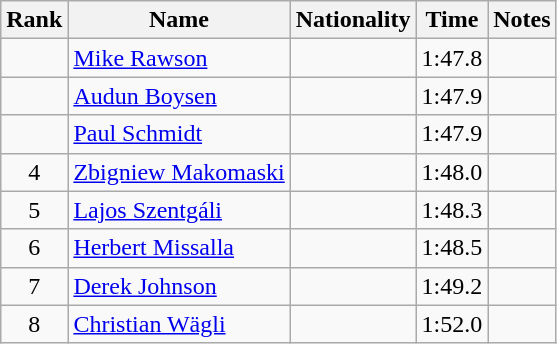<table class="wikitable sortable" style="text-align:center">
<tr>
<th>Rank</th>
<th>Name</th>
<th>Nationality</th>
<th>Time</th>
<th>Notes</th>
</tr>
<tr>
<td></td>
<td align=left><a href='#'>Mike Rawson</a></td>
<td align=left></td>
<td>1:47.8</td>
<td></td>
</tr>
<tr>
<td></td>
<td align=left><a href='#'>Audun Boysen</a></td>
<td align=left></td>
<td>1:47.9</td>
<td></td>
</tr>
<tr>
<td></td>
<td align=left><a href='#'>Paul Schmidt</a></td>
<td align=left></td>
<td>1:47.9</td>
<td></td>
</tr>
<tr>
<td>4</td>
<td align=left><a href='#'>Zbigniew Makomaski</a></td>
<td align=left></td>
<td>1:48.0</td>
<td></td>
</tr>
<tr>
<td>5</td>
<td align=left><a href='#'>Lajos Szentgáli</a></td>
<td align=left></td>
<td>1:48.3</td>
<td></td>
</tr>
<tr>
<td>6</td>
<td align=left><a href='#'>Herbert Missalla</a></td>
<td align=left></td>
<td>1:48.5</td>
<td></td>
</tr>
<tr>
<td>7</td>
<td align=left><a href='#'>Derek Johnson</a></td>
<td align=left></td>
<td>1:49.2</td>
<td></td>
</tr>
<tr>
<td>8</td>
<td align=left><a href='#'>Christian Wägli</a></td>
<td align=left></td>
<td>1:52.0</td>
<td></td>
</tr>
</table>
